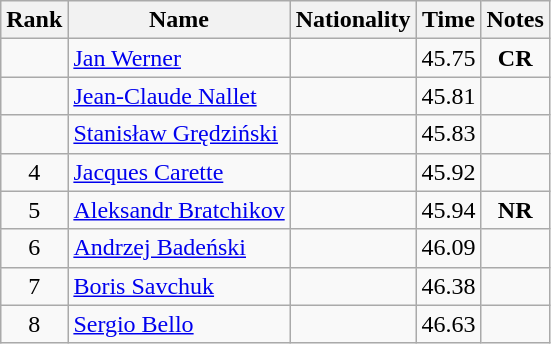<table class="wikitable sortable" style="text-align:center">
<tr>
<th>Rank</th>
<th>Name</th>
<th>Nationality</th>
<th>Time</th>
<th>Notes</th>
</tr>
<tr>
<td></td>
<td align=left><a href='#'>Jan Werner</a></td>
<td align=left></td>
<td>45.75</td>
<td><strong>CR</strong></td>
</tr>
<tr>
<td></td>
<td align=left><a href='#'>Jean-Claude Nallet</a></td>
<td align=left></td>
<td>45.81</td>
<td></td>
</tr>
<tr>
<td></td>
<td align=left><a href='#'>Stanisław Grędziński</a></td>
<td align=left></td>
<td>45.83</td>
<td></td>
</tr>
<tr>
<td>4</td>
<td align=left><a href='#'>Jacques Carette</a></td>
<td align=left></td>
<td>45.92</td>
<td></td>
</tr>
<tr>
<td>5</td>
<td align=left><a href='#'>Aleksandr Bratchikov</a></td>
<td align=left></td>
<td>45.94</td>
<td><strong>NR</strong></td>
</tr>
<tr>
<td>6</td>
<td align=left><a href='#'>Andrzej Badeński</a></td>
<td align=left></td>
<td>46.09</td>
<td></td>
</tr>
<tr>
<td>7</td>
<td align=left><a href='#'>Boris Savchuk</a></td>
<td align=left></td>
<td>46.38</td>
<td></td>
</tr>
<tr>
<td>8</td>
<td align=left><a href='#'>Sergio Bello</a></td>
<td align=left></td>
<td>46.63</td>
<td></td>
</tr>
</table>
